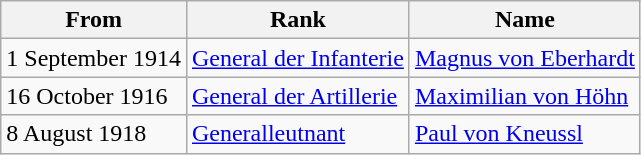<table class="wikitable">
<tr>
<th>From</th>
<th>Rank</th>
<th>Name</th>
</tr>
<tr>
<td>1 September 1914</td>
<td><a href='#'>General der Infanterie</a></td>
<td><a href='#'>Magnus von Eberhardt</a></td>
</tr>
<tr>
<td>16 October 1916</td>
<td><a href='#'>General der Artillerie</a></td>
<td><a href='#'>Maximilian von Höhn</a></td>
</tr>
<tr>
<td>8 August 1918</td>
<td><a href='#'>Generalleutnant</a></td>
<td><a href='#'>Paul von Kneussl</a></td>
</tr>
</table>
